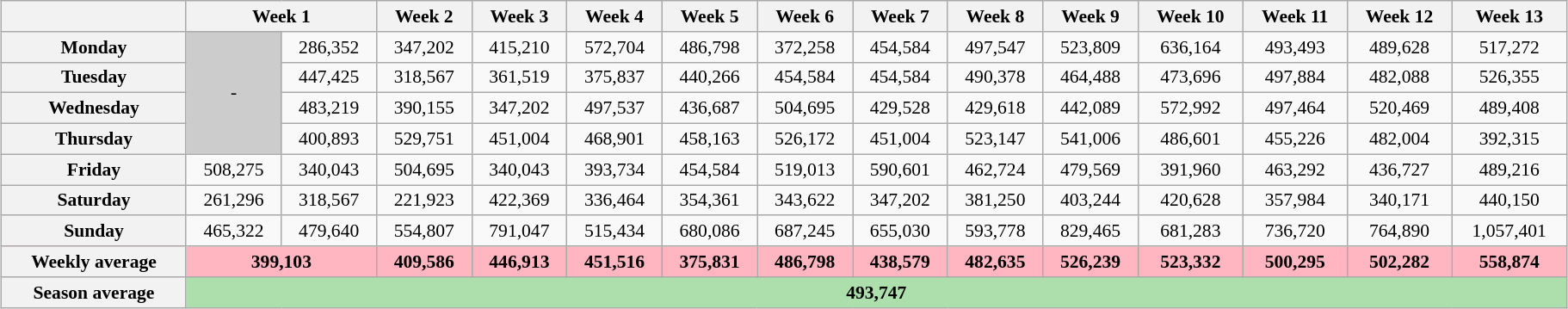<table class="wikitable" style="font-size:90%; text-align:center; width: 96%; margin-left: auto; margin-right: auto;">
<tr>
<th></th>
<th colspan="2">Week 1</th>
<th>Week 2</th>
<th>Week 3</th>
<th>Week 4</th>
<th>Week 5</th>
<th>Week 6</th>
<th>Week 7</th>
<th>Week 8</th>
<th>Week 9</th>
<th>Week 10</th>
<th>Week 11</th>
<th>Week 12</th>
<th>Week 13</th>
</tr>
<tr>
<th>Monday</th>
<td rowspan="4" style="background:#ccc">-</td>
<td>286,352</td>
<td>347,202</td>
<td>415,210</td>
<td>572,704</td>
<td>486,798</td>
<td>372,258</td>
<td>454,584</td>
<td>497,547</td>
<td>523,809</td>
<td>636,164</td>
<td>493,493</td>
<td>489,628</td>
<td>517,272</td>
</tr>
<tr>
<th>Tuesday</th>
<td>447,425</td>
<td>318,567</td>
<td>361,519</td>
<td>375,837</td>
<td>440,266</td>
<td>454,584</td>
<td>454,584</td>
<td>490,378</td>
<td>464,488</td>
<td>473,696</td>
<td>497,884</td>
<td>482,088</td>
<td>526,355</td>
</tr>
<tr>
<th>Wednesday</th>
<td>483,219</td>
<td>390,155</td>
<td>347,202</td>
<td>497,537</td>
<td>436,687</td>
<td>504,695</td>
<td>429,528</td>
<td>429,618</td>
<td>442,089</td>
<td>572,992</td>
<td>497,464</td>
<td>520,469</td>
<td>489,408</td>
</tr>
<tr>
<th>Thursday</th>
<td>400,893</td>
<td>529,751</td>
<td>451,004</td>
<td>468,901</td>
<td>458,163</td>
<td>526,172</td>
<td>451,004</td>
<td>523,147</td>
<td>541,006</td>
<td>486,601</td>
<td>455,226</td>
<td>482,004</td>
<td>392,315</td>
</tr>
<tr>
<th>Friday</th>
<td>508,275</td>
<td>340,043</td>
<td>504,695</td>
<td>340,043</td>
<td>393,734</td>
<td>454,584</td>
<td>519,013</td>
<td>590,601</td>
<td>462,724</td>
<td>479,569</td>
<td>391,960</td>
<td>463,292</td>
<td>436,727</td>
<td>489,216</td>
</tr>
<tr>
<th>Saturday</th>
<td>261,296</td>
<td>318,567</td>
<td>221,923</td>
<td>422,369</td>
<td>336,464</td>
<td>354,361</td>
<td>343,622</td>
<td>347,202</td>
<td>381,250</td>
<td>403,244</td>
<td>420,628</td>
<td>357,984</td>
<td>340,171</td>
<td>440,150</td>
</tr>
<tr>
<th>Sunday</th>
<td>465,322</td>
<td>479,640</td>
<td>554,807</td>
<td>791,047</td>
<td>515,434</td>
<td>680,086</td>
<td>687,245</td>
<td>655,030</td>
<td>593,778</td>
<td>829,465</td>
<td>681,283</td>
<td>736,720</td>
<td>764,890</td>
<td>1,057,401</td>
</tr>
<tr style="background:#FFB6C1"|>
<th>Weekly average</th>
<td colspan="2"><strong>399,103</strong></td>
<td><strong>409,586</strong></td>
<td><strong>446,913</strong></td>
<td><strong>451,516</strong></td>
<td><strong>375,831</strong></td>
<td><strong>486,798</strong></td>
<td><strong>438,579</strong></td>
<td><strong>482,635</strong></td>
<td><strong>526,239</strong></td>
<td><strong>523,332</strong></td>
<td><strong>500,295</strong></td>
<td><strong>502,282</strong></td>
<td><strong>558,874</strong></td>
</tr>
<tr>
<th>Season average</th>
<td colspan="14" style="background:#ADDFAD"><strong>493,747</strong></td>
</tr>
</table>
